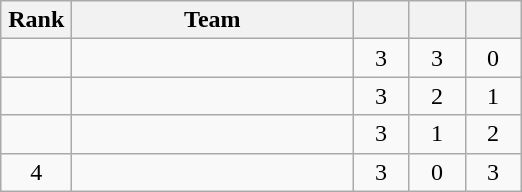<table class="wikitable" style="text-align: center;">
<tr>
<th width=40>Rank</th>
<th width=180>Team</th>
<th width=30></th>
<th width=30></th>
<th width=30></th>
</tr>
<tr>
<td></td>
<td align="left"></td>
<td>3</td>
<td>3</td>
<td>0</td>
</tr>
<tr>
<td></td>
<td align="left"></td>
<td>3</td>
<td>2</td>
<td>1</td>
</tr>
<tr>
<td></td>
<td align="left"></td>
<td>3</td>
<td>1</td>
<td>2</td>
</tr>
<tr>
<td>4</td>
<td align="left"></td>
<td>3</td>
<td>0</td>
<td>3</td>
</tr>
</table>
